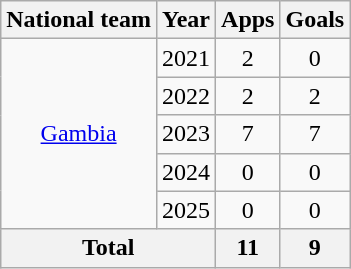<table class="wikitable" style="text-align:center">
<tr>
<th>National team</th>
<th>Year</th>
<th>Apps</th>
<th>Goals</th>
</tr>
<tr>
<td rowspan="5"><a href='#'>Gambia</a></td>
<td>2021</td>
<td>2</td>
<td>0</td>
</tr>
<tr>
<td>2022</td>
<td>2</td>
<td>2</td>
</tr>
<tr>
<td>2023</td>
<td>7</td>
<td>7</td>
</tr>
<tr>
<td>2024</td>
<td>0</td>
<td>0</td>
</tr>
<tr>
<td>2025</td>
<td>0</td>
<td>0</td>
</tr>
<tr>
<th colspan="2">Total</th>
<th>11</th>
<th>9</th>
</tr>
</table>
